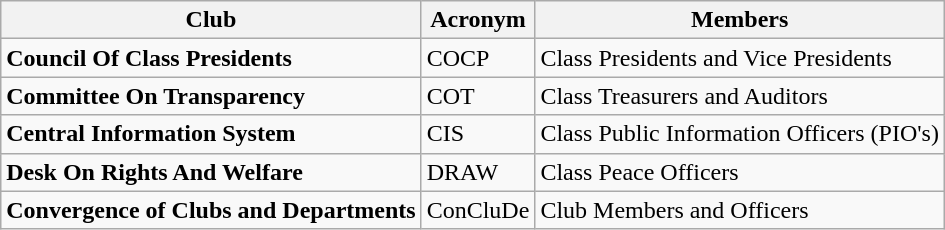<table class="wikitable">
<tr>
<th>Club</th>
<th>Acronym</th>
<th>Members</th>
</tr>
<tr>
<td><strong>Council Of Class Presidents</strong></td>
<td>COCP</td>
<td>Class Presidents and Vice Presidents</td>
</tr>
<tr>
<td><strong>Committee On Transparency</strong></td>
<td>COT</td>
<td>Class Treasurers and Auditors</td>
</tr>
<tr>
<td><strong>Central Information System</strong></td>
<td>CIS</td>
<td>Class Public Information Officers (PIO's)</td>
</tr>
<tr>
<td><strong>Desk On Rights And Welfare</strong></td>
<td>DRAW</td>
<td>Class Peace Officers</td>
</tr>
<tr>
<td><strong>Convergence of Clubs and Departments</strong></td>
<td>ConCluDe</td>
<td>Club Members and Officers</td>
</tr>
</table>
